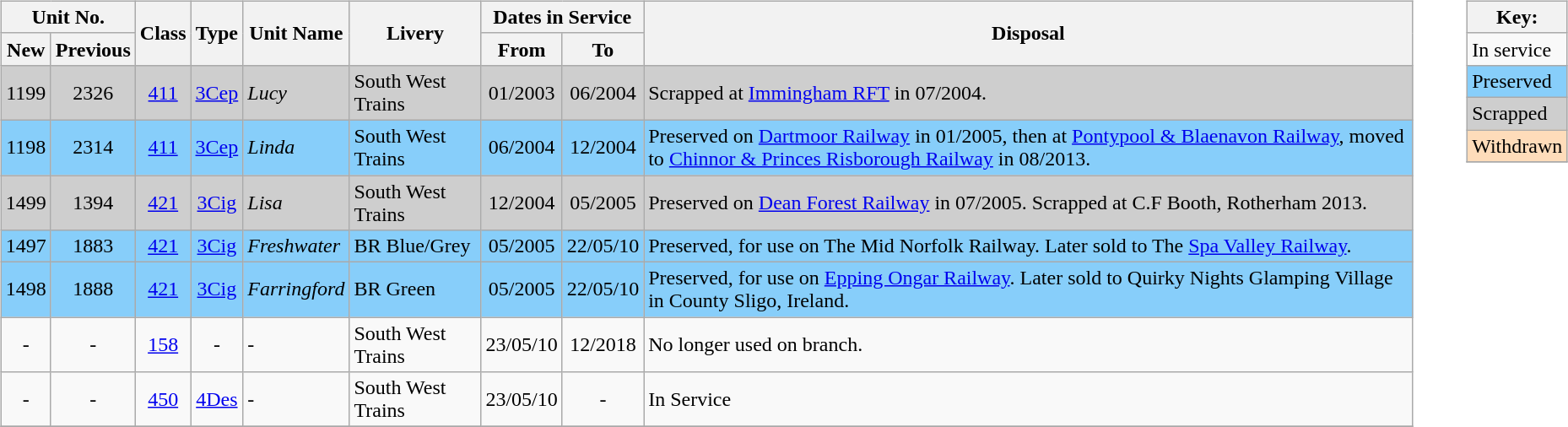<table cellpadding="3">
<tr>
<td><br><table class="wikitable">
<tr>
<th colspan=2>Unit No.</th>
<th rowspan=2>Class</th>
<th rowspan=2>Type</th>
<th rowspan=2>Unit Name</th>
<th rowspan=2>Livery</th>
<th colspan=2>Dates in Service</th>
<th rowspan=2>Disposal</th>
</tr>
<tr>
<th>New</th>
<th>Previous</th>
<th>From</th>
<th>To</th>
</tr>
<tr>
<td bgcolor=#cecece align=center>1199</td>
<td bgcolor=#cecece align=center>2326</td>
<td bgcolor=#cecece align=center><a href='#'>411</a></td>
<td bgcolor=#cecece align=center><a href='#'>3Cep</a></td>
<td bgcolor=#cecece><em>Lucy</em></td>
<td bgcolor=#cecece>South West Trains</td>
<td bgcolor=#cecece align=center>01/2003</td>
<td bgcolor=#cecece align=center>06/2004</td>
<td bgcolor=#cecece>Scrapped at <a href='#'>Immingham RFT</a> in 07/2004.</td>
</tr>
<tr>
<td bgcolor=#87cefa align=center>1198</td>
<td bgcolor=#87cefa align=center>2314</td>
<td bgcolor=#87cefa align=center><a href='#'>411</a></td>
<td bgcolor=#87cefa align=center><a href='#'>3Cep</a></td>
<td bgcolor=#87cefa><em>Linda</em></td>
<td bgcolor=#87cefa>South West Trains</td>
<td bgcolor=#87cefa align=center>06/2004</td>
<td bgcolor=#87cefa align=center>12/2004</td>
<td bgcolor=#87cefa>Preserved on <a href='#'>Dartmoor Railway</a> in 01/2005, then at <a href='#'>Pontypool & Blaenavon Railway</a>, moved to <a href='#'>Chinnor & Princes Risborough Railway</a> in 08/2013.</td>
</tr>
<tr>
<td bgcolor=#cecece align=center>1499</td>
<td bgcolor=#cecece align=center>1394</td>
<td bgcolor=#cecece align=center><a href='#'>421</a></td>
<td bgcolor=#cecece align=center><a href='#'>3Cig</a></td>
<td bgcolor=#cecece><em>Lisa</em></td>
<td bgcolor=#cecece>South West Trains</td>
<td bgcolor=#cecece align=center>12/2004</td>
<td bgcolor=#cecece align=center>05/2005</td>
<td bgcolor=#cecece>Preserved on <a href='#'>Dean Forest Railway</a> in 07/2005. Scrapped at C.F Booth, Rotherham 2013.</td>
</tr>
<tr>
<td bgcolor=#87cefa align=center>1497</td>
<td bgcolor=#87cefa align=center>1883</td>
<td bgcolor=#87cefa align=center><a href='#'>421</a></td>
<td bgcolor=#87cefa align=center><a href='#'>3Cig</a></td>
<td bgcolor=#87cefa align=left><em>Freshwater</em></td>
<td bgcolor=#87cefa align=left>BR Blue/Grey</td>
<td bgcolor=#87cefa align=center>05/2005</td>
<td bgcolor=#87cefa align=center>22/05/10</td>
<td bgcolor=#87cefa>Preserved, for use on The Mid Norfolk Railway. Later sold to The <a href='#'>Spa Valley Railway</a>.</td>
</tr>
<tr>
<td bgcolor=#87cefa align=center>1498</td>
<td bgcolor=#87cefa align=center>1888</td>
<td bgcolor=#87cefa align=center><a href='#'>421</a></td>
<td bgcolor=#87cefa align=center><a href='#'>3Cig</a></td>
<td bgcolor=#87cefa align=left><em>Farringford</em></td>
<td bgcolor=#87cefa align=left>BR Green</td>
<td bgcolor=#87cefa align=center>05/2005</td>
<td bgcolor=#87cefa align=center>22/05/10</td>
<td bgcolor=#87cefa>Preserved, for use on <a href='#'>Epping Ongar Railway</a>. Later sold to Quirky Nights Glamping Village in County Sligo, Ireland.</td>
</tr>
<tr>
<td align=center>-</td>
<td align=center>-</td>
<td align=center><a href='#'>158</a></td>
<td align=center>-</td>
<td align=left>-</td>
<td align=left>South West Trains</td>
<td align=center>23/05/10</td>
<td align=center>12/2018</td>
<td>No longer used on branch.</td>
</tr>
<tr>
<td align=center>-</td>
<td align=center>-</td>
<td align=center><a href='#'>450</a></td>
<td align=center><a href='#'>4Des</a></td>
<td align=left>-</td>
<td align=left>South West Trains</td>
<td align=center>23/05/10</td>
<td align=center>-</td>
<td>In Service</td>
</tr>
<tr>
</tr>
</table>
</td>
<td width=10></td>
<td valign="top"><br><table class="wikitable">
<tr>
<th align=left>Key:</th>
</tr>
<tr>
<td>In service</td>
</tr>
<tr>
<td bgcolor=#87cefa>Preserved</td>
</tr>
<tr>
<td bgcolor=#cecece>Scrapped</td>
</tr>
<tr>
<td bgcolor=fedcba>Withdrawn</td>
</tr>
<tr>
</tr>
</table>
</td>
</tr>
</table>
